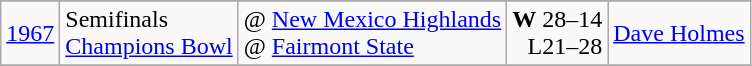<table class="wikitable">
<tr>
</tr>
<tr>
<td align=center><a href='#'>1967</a></td>
<td>Semifinals<br><a href='#'>Champions Bowl</a></td>
<td>@ <a href='#'>New Mexico Highlands</a><br>@ <a href='#'>Fairmont State</a></td>
<td align=right><strong>W</strong> 28–14<br>L21–28</td>
<td align=center><a href='#'>Dave Holmes</a></td>
</tr>
<tr>
</tr>
</table>
